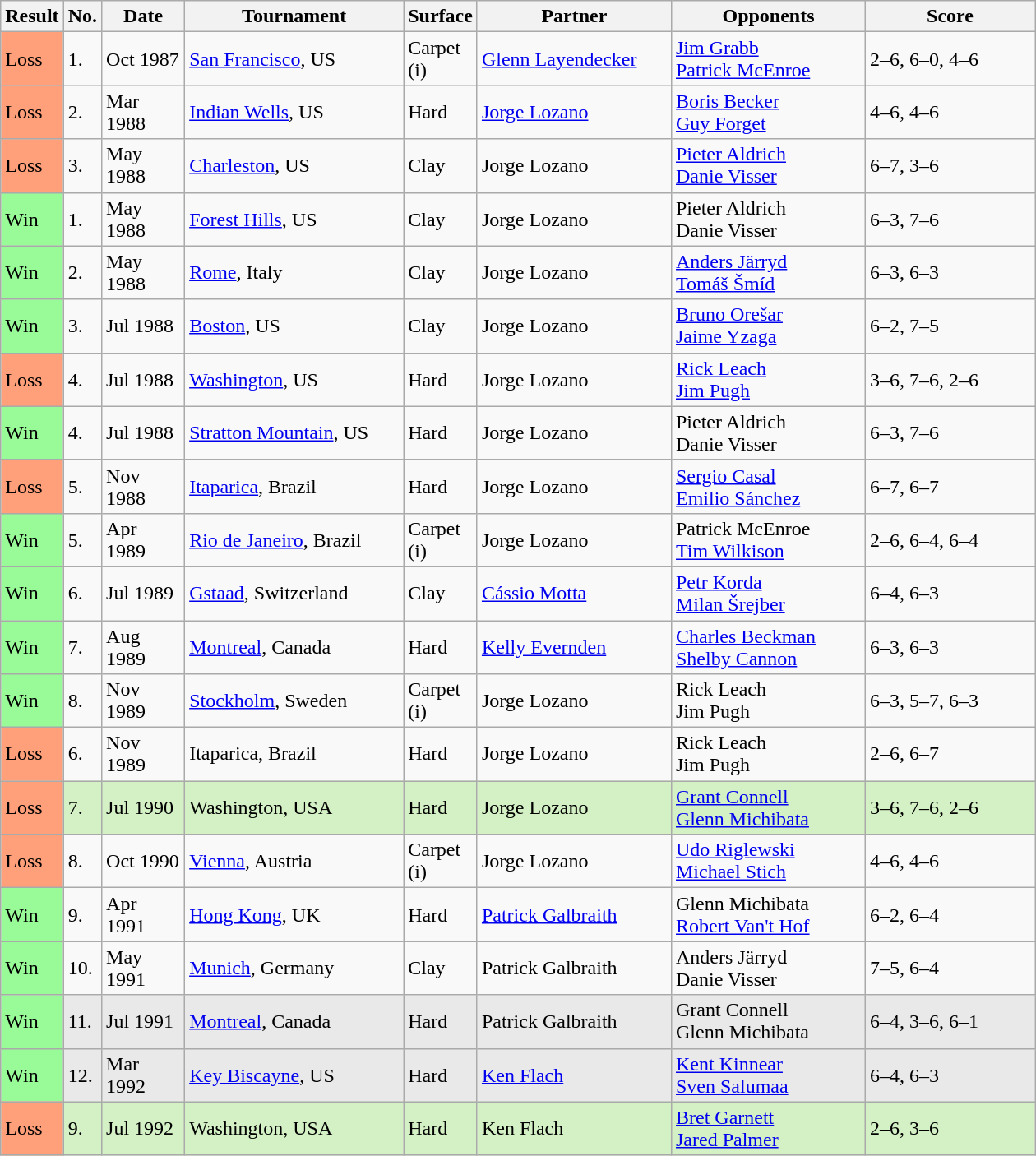<table class="sortable wikitable">
<tr>
<th style="width:40px">Result</th>
<th style="width:20px" class="unsortable">No.</th>
<th style="width:60px">Date</th>
<th style="width:170px">Tournament</th>
<th style="width:50px">Surface</th>
<th style="width:150px">Partner</th>
<th style="width:150px">Opponents</th>
<th style="width:130px" class="unsortable">Score</th>
</tr>
<tr>
<td style="background:#ffa07a;">Loss</td>
<td>1.</td>
<td>Oct 1987</td>
<td><a href='#'>San Francisco</a>, US</td>
<td>Carpet (i)</td>
<td> <a href='#'>Glenn Layendecker</a></td>
<td> <a href='#'>Jim Grabb</a><br> <a href='#'>Patrick McEnroe</a></td>
<td>2–6, 6–0, 4–6</td>
</tr>
<tr>
<td style="background:#ffa07a;">Loss</td>
<td>2.</td>
<td>Mar 1988</td>
<td><a href='#'>Indian Wells</a>, US</td>
<td>Hard</td>
<td> <a href='#'>Jorge Lozano</a></td>
<td> <a href='#'>Boris Becker</a><br> <a href='#'>Guy Forget</a></td>
<td>4–6, 4–6</td>
</tr>
<tr>
<td style="background:#ffa07a;">Loss</td>
<td>3.</td>
<td>May 1988</td>
<td><a href='#'>Charleston</a>, US</td>
<td>Clay</td>
<td> Jorge Lozano</td>
<td> <a href='#'>Pieter Aldrich</a><br> <a href='#'>Danie Visser</a></td>
<td>6–7, 3–6</td>
</tr>
<tr>
<td style="background:#98fb98;">Win</td>
<td>1.</td>
<td>May 1988</td>
<td><a href='#'>Forest Hills</a>, US</td>
<td>Clay</td>
<td> Jorge Lozano</td>
<td> Pieter Aldrich<br> Danie Visser</td>
<td>6–3, 7–6</td>
</tr>
<tr>
<td style="background:#98fb98;">Win</td>
<td>2.</td>
<td>May 1988</td>
<td><a href='#'>Rome</a>, Italy</td>
<td>Clay</td>
<td> Jorge Lozano</td>
<td> <a href='#'>Anders Järryd</a><br> <a href='#'>Tomáš Šmíd</a></td>
<td>6–3, 6–3</td>
</tr>
<tr>
<td style="background:#98fb98;">Win</td>
<td>3.</td>
<td>Jul 1988</td>
<td><a href='#'>Boston</a>, US</td>
<td>Clay</td>
<td> Jorge Lozano</td>
<td> <a href='#'>Bruno Orešar</a><br> <a href='#'>Jaime Yzaga</a></td>
<td>6–2, 7–5</td>
</tr>
<tr>
<td style="background:#ffa07a;">Loss</td>
<td>4.</td>
<td>Jul 1988</td>
<td><a href='#'>Washington</a>, US</td>
<td>Hard</td>
<td> Jorge Lozano</td>
<td> <a href='#'>Rick Leach</a><br> <a href='#'>Jim Pugh</a></td>
<td>3–6, 7–6, 2–6</td>
</tr>
<tr>
<td style="background:#98fb98;">Win</td>
<td>4.</td>
<td>Jul 1988</td>
<td><a href='#'>Stratton Mountain</a>, US</td>
<td>Hard</td>
<td> Jorge Lozano</td>
<td> Pieter Aldrich<br> Danie Visser</td>
<td>6–3, 7–6</td>
</tr>
<tr>
<td style="background:#ffa07a;">Loss</td>
<td>5.</td>
<td>Nov 1988</td>
<td><a href='#'>Itaparica</a>, Brazil</td>
<td>Hard</td>
<td> Jorge Lozano</td>
<td> <a href='#'>Sergio Casal</a><br> <a href='#'>Emilio Sánchez</a></td>
<td>6–7, 6–7</td>
</tr>
<tr>
<td style="background:#98fb98;">Win</td>
<td>5.</td>
<td>Apr 1989</td>
<td><a href='#'>Rio de Janeiro</a>, Brazil</td>
<td>Carpet (i)</td>
<td> Jorge Lozano</td>
<td> Patrick McEnroe<br> <a href='#'>Tim Wilkison</a></td>
<td>2–6, 6–4, 6–4</td>
</tr>
<tr>
<td style="background:#98fb98;">Win</td>
<td>6.</td>
<td>Jul 1989</td>
<td><a href='#'>Gstaad</a>, Switzerland</td>
<td>Clay</td>
<td> <a href='#'>Cássio Motta</a></td>
<td> <a href='#'>Petr Korda</a><br> <a href='#'>Milan Šrejber</a></td>
<td>6–4, 6–3</td>
</tr>
<tr>
<td style="background:#98fb98;">Win</td>
<td>7.</td>
<td>Aug 1989</td>
<td><a href='#'>Montreal</a>, Canada</td>
<td>Hard</td>
<td> <a href='#'>Kelly Evernden</a></td>
<td> <a href='#'>Charles Beckman</a><br> <a href='#'>Shelby Cannon</a></td>
<td>6–3, 6–3</td>
</tr>
<tr>
<td style="background:#98fb98;">Win</td>
<td>8.</td>
<td>Nov 1989</td>
<td><a href='#'>Stockholm</a>, Sweden</td>
<td>Carpet (i)</td>
<td> Jorge Lozano</td>
<td> Rick Leach<br> Jim Pugh</td>
<td>6–3, 5–7, 6–3</td>
</tr>
<tr>
<td style="background:#ffa07a;">Loss</td>
<td>6.</td>
<td>Nov 1989</td>
<td>Itaparica, Brazil</td>
<td>Hard</td>
<td> Jorge Lozano</td>
<td> Rick Leach<br> Jim Pugh</td>
<td>2–6, 6–7</td>
</tr>
<tr style="background:#d4f1c5;">
<td style="background:#ffa07a;">Loss</td>
<td>7.</td>
<td>Jul 1990</td>
<td>Washington, USA</td>
<td>Hard</td>
<td> Jorge Lozano</td>
<td> <a href='#'>Grant Connell</a><br> <a href='#'>Glenn Michibata</a></td>
<td>3–6, 7–6, 2–6</td>
</tr>
<tr>
<td style="background:#ffa07a;">Loss</td>
<td>8.</td>
<td>Oct 1990</td>
<td><a href='#'>Vienna</a>, Austria</td>
<td>Carpet (i)</td>
<td> Jorge Lozano</td>
<td> <a href='#'>Udo Riglewski</a><br> <a href='#'>Michael Stich</a></td>
<td>4–6, 4–6</td>
</tr>
<tr>
<td style="background:#98fb98;">Win</td>
<td>9.</td>
<td>Apr 1991</td>
<td><a href='#'>Hong Kong</a>, UK</td>
<td>Hard</td>
<td> <a href='#'>Patrick Galbraith</a></td>
<td> Glenn Michibata<br> <a href='#'>Robert Van't Hof</a></td>
<td>6–2, 6–4</td>
</tr>
<tr>
<td style="background:#98fb98;">Win</td>
<td>10.</td>
<td>May 1991</td>
<td><a href='#'>Munich</a>, Germany</td>
<td>Clay</td>
<td> Patrick Galbraith</td>
<td> Anders Järryd<br> Danie Visser</td>
<td>7–5, 6–4</td>
</tr>
<tr style="background:#e9e9e9;">
<td style="background:#98fb98;">Win</td>
<td>11.</td>
<td>Jul 1991</td>
<td><a href='#'>Montreal</a>, Canada</td>
<td>Hard</td>
<td> Patrick Galbraith</td>
<td> Grant Connell<br> Glenn Michibata</td>
<td>6–4, 3–6, 6–1</td>
</tr>
<tr style="background:#e9e9e9;">
<td style="background:#98fb98;">Win</td>
<td>12.</td>
<td>Mar 1992</td>
<td><a href='#'>Key Biscayne</a>, US</td>
<td>Hard</td>
<td> <a href='#'>Ken Flach</a></td>
<td> <a href='#'>Kent Kinnear</a><br> <a href='#'>Sven Salumaa</a></td>
<td>6–4, 6–3</td>
</tr>
<tr style="background:#d4f1c5;">
<td style="background:#ffa07a;">Loss</td>
<td>9.</td>
<td>Jul 1992</td>
<td>Washington, USA</td>
<td>Hard</td>
<td> Ken Flach</td>
<td> <a href='#'>Bret Garnett</a><br> <a href='#'>Jared Palmer</a></td>
<td>2–6, 3–6</td>
</tr>
</table>
